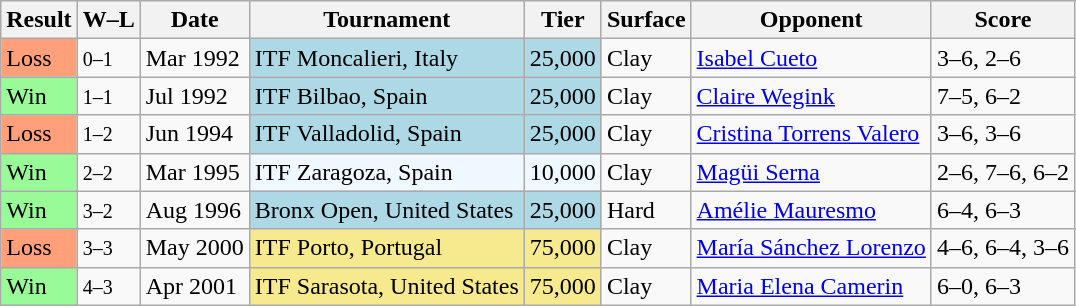<table class="sortable wikitable">
<tr>
<th>Result</th>
<th class="unsortable">W–L</th>
<th>Date</th>
<th>Tournament</th>
<th>Tier</th>
<th>Surface</th>
<th>Opponent</th>
<th class="unsortable">Score</th>
</tr>
<tr>
<td style="background:#ffa07a;">Loss</td>
<td><small>0–1</small></td>
<td>Mar 1992</td>
<td style="background:lightblue;">ITF Moncalieri, Italy</td>
<td style="background:lightblue;">25,000</td>
<td>Clay</td>
<td> <a href='#'>Isabel Cueto</a></td>
<td>3–6, 2–6</td>
</tr>
<tr>
<td style="background:#98fb98;">Win</td>
<td><small>1–1</small></td>
<td>Jul 1992</td>
<td style="background:lightblue;">ITF Bilbao, Spain</td>
<td style="background:lightblue;">25,000</td>
<td>Clay</td>
<td> <a href='#'>Claire Wegink</a></td>
<td>7–5, 6–2</td>
</tr>
<tr>
<td style="background:#ffa07a;">Loss</td>
<td><small>1–2</small></td>
<td>Jun 1994</td>
<td style="background:lightblue;">ITF Valladolid, Spain</td>
<td style="background:lightblue;">25,000</td>
<td>Clay</td>
<td> <a href='#'>Cristina Torrens Valero</a></td>
<td>3–6, 3–6</td>
</tr>
<tr>
<td style="background:#98fb98;">Win</td>
<td><small>2–2</small></td>
<td>Mar 1995</td>
<td style="background:#f0f8ff;">ITF Zaragoza, Spain</td>
<td style="background:#f0f8ff;">10,000</td>
<td>Clay</td>
<td> <a href='#'>Magüi Serna</a></td>
<td>2–6, 7–6, 6–2</td>
</tr>
<tr>
<td style="background:#98fb98;">Win</td>
<td><small>3–2</small></td>
<td>Aug 1996</td>
<td style="background:lightblue;">Bronx Open, United States</td>
<td style="background:lightblue;">25,000</td>
<td>Hard</td>
<td> <a href='#'>Amélie Mauresmo</a></td>
<td>6–4, 6–3</td>
</tr>
<tr>
<td style="background:#ffa07a;">Loss</td>
<td><small>3–3</small></td>
<td>May 2000</td>
<td style="background:#f7e98e;">ITF Porto, Portugal</td>
<td style="background:#f7e98e;">75,000</td>
<td>Clay</td>
<td> <a href='#'>María Sánchez Lorenzo</a></td>
<td>4–6, 6–4, 3–6</td>
</tr>
<tr>
<td style="background:#98fb98;">Win</td>
<td><small>4–3</small></td>
<td>Apr 2001</td>
<td style="background:#f7e98e;">ITF Sarasota, United States</td>
<td style="background:#f7e98e;">75,000</td>
<td>Clay</td>
<td> <a href='#'>Maria Elena Camerin</a></td>
<td>6–0, 6–3</td>
</tr>
</table>
